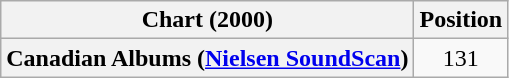<table class="wikitable plainrowheaders" style="text-align:center">
<tr>
<th>Chart (2000)</th>
<th>Position</th>
</tr>
<tr>
<th scope="row">Canadian Albums (<a href='#'>Nielsen SoundScan</a>)</th>
<td>131</td>
</tr>
</table>
